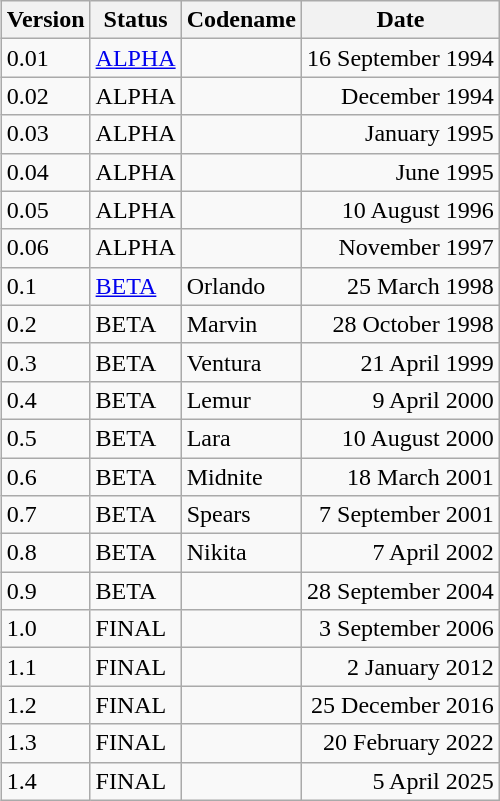<table class="wikitable" style="float: right; margin: 0 1.25em">
<tr>
<th>Version</th>
<th>Status</th>
<th>Codename</th>
<th>Date</th>
</tr>
<tr>
<td>0.01</td>
<td><a href='#'>ALPHA</a></td>
<td></td>
<td style="text-align:right;">16 September 1994</td>
</tr>
<tr>
<td>0.02</td>
<td>ALPHA</td>
<td></td>
<td style="text-align:right;">December 1994</td>
</tr>
<tr>
<td>0.03</td>
<td>ALPHA</td>
<td></td>
<td style="text-align:right;">January 1995</td>
</tr>
<tr>
<td>0.04</td>
<td>ALPHA</td>
<td></td>
<td style="text-align:right;">June 1995</td>
</tr>
<tr>
<td>0.05</td>
<td>ALPHA</td>
<td></td>
<td style="text-align:right;">10 August 1996</td>
</tr>
<tr>
<td>0.06</td>
<td>ALPHA</td>
<td></td>
<td style="text-align:right;">November 1997</td>
</tr>
<tr>
<td>0.1</td>
<td><a href='#'>BETA</a></td>
<td>Orlando</td>
<td style="text-align:right;">25 March 1998</td>
</tr>
<tr>
<td>0.2</td>
<td>BETA</td>
<td>Marvin</td>
<td style="text-align:right;">28 October 1998</td>
</tr>
<tr>
<td>0.3</td>
<td>BETA</td>
<td>Ventura</td>
<td style="text-align:right;">21 April 1999</td>
</tr>
<tr>
<td>0.4</td>
<td>BETA</td>
<td>Lemur</td>
<td style="text-align:right;">9 April 2000</td>
</tr>
<tr>
<td>0.5</td>
<td>BETA</td>
<td>Lara</td>
<td style="text-align:right;">10 August 2000</td>
</tr>
<tr>
<td>0.6</td>
<td>BETA</td>
<td>Midnite</td>
<td style="text-align:right;">18 March 2001</td>
</tr>
<tr>
<td>0.7</td>
<td>BETA</td>
<td>Spears</td>
<td style="text-align:right;">7 September 2001</td>
</tr>
<tr>
<td>0.8</td>
<td>BETA</td>
<td>Nikita</td>
<td style="text-align:right;">7 April 2002</td>
</tr>
<tr>
<td>0.9</td>
<td>BETA</td>
<td></td>
<td style="text-align:right;">28 September 2004</td>
</tr>
<tr>
<td>1.0</td>
<td>FINAL</td>
<td></td>
<td style="text-align:right;">3 September 2006</td>
</tr>
<tr>
<td>1.1</td>
<td>FINAL</td>
<td></td>
<td style="text-align:right;">2 January 2012</td>
</tr>
<tr>
<td>1.2</td>
<td>FINAL</td>
<td></td>
<td style="text-align:right;">25 December 2016</td>
</tr>
<tr>
<td>1.3</td>
<td>FINAL</td>
<td></td>
<td style="text-align:right;">20 February 2022</td>
</tr>
<tr>
<td>1.4</td>
<td>FINAL</td>
<td></td>
<td style="text-align:right;">5 April 2025</td>
</tr>
</table>
